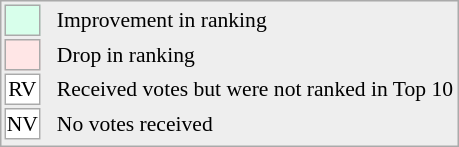<table align="right" style="font-size:90%; border:1px solid #aaaaaa; white-space:nowrap; background:#eeeeee;">
<tr>
<td style="background:#d8ffeb; width:20px; border:1px solid #aaaaaa;"> </td>
<td rowspan="5"> </td>
<td>Improvement in ranking</td>
</tr>
<tr>
<td style="background:#ffe6e6; width:20px; border:1px solid #aaaaaa;"> </td>
<td>Drop in ranking</td>
</tr>
<tr>
<td align="center" style="width:20px; border:1px solid #aaaaaa; background:white;">RV</td>
<td>Received votes but were not ranked in Top 10</td>
</tr>
<tr>
<td align="center" style="width:20px; border:1px solid #aaaaaa; background:white;">NV</td>
<td>No votes received</td>
</tr>
<tr>
</tr>
</table>
